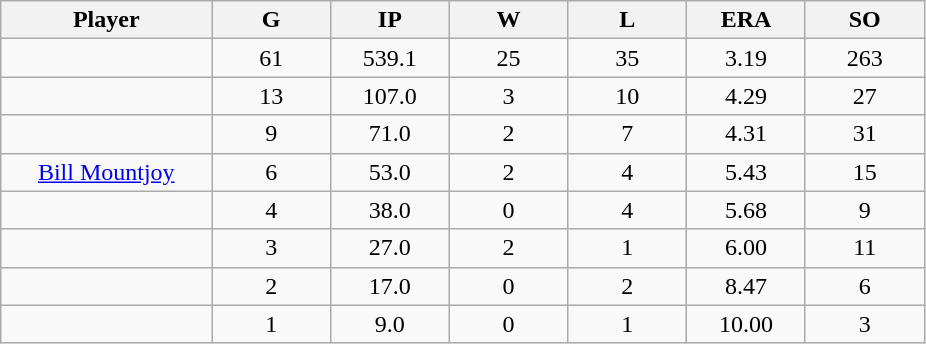<table class="wikitable sortable">
<tr>
<th bgcolor="#DDDDFF" width="16%">Player</th>
<th bgcolor="#DDDDFF" width="9%">G</th>
<th bgcolor="#DDDDFF" width="9%">IP</th>
<th bgcolor="#DDDDFF" width="9%">W</th>
<th bgcolor="#DDDDFF" width="9%">L</th>
<th bgcolor="#DDDDFF" width="9%">ERA</th>
<th bgcolor="#DDDDFF" width="9%">SO</th>
</tr>
<tr align="center">
<td></td>
<td>61</td>
<td>539.1</td>
<td>25</td>
<td>35</td>
<td>3.19</td>
<td>263</td>
</tr>
<tr align="center">
<td></td>
<td>13</td>
<td>107.0</td>
<td>3</td>
<td>10</td>
<td>4.29</td>
<td>27</td>
</tr>
<tr align="center">
<td></td>
<td>9</td>
<td>71.0</td>
<td>2</td>
<td>7</td>
<td>4.31</td>
<td>31</td>
</tr>
<tr align="center">
<td><a href='#'>Bill Mountjoy</a></td>
<td>6</td>
<td>53.0</td>
<td>2</td>
<td>4</td>
<td>5.43</td>
<td>15</td>
</tr>
<tr align=center>
<td></td>
<td>4</td>
<td>38.0</td>
<td>0</td>
<td>4</td>
<td>5.68</td>
<td>9</td>
</tr>
<tr align="center">
<td></td>
<td>3</td>
<td>27.0</td>
<td>2</td>
<td>1</td>
<td>6.00</td>
<td>11</td>
</tr>
<tr align="center">
<td></td>
<td>2</td>
<td>17.0</td>
<td>0</td>
<td>2</td>
<td>8.47</td>
<td>6</td>
</tr>
<tr align="center">
<td></td>
<td>1</td>
<td>9.0</td>
<td>0</td>
<td>1</td>
<td>10.00</td>
<td>3</td>
</tr>
</table>
